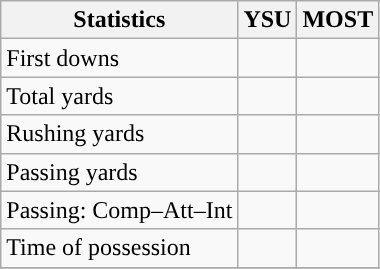<table class="wikitable" style="float: left;">
<tr>
<th>Statistics</th>
<th>YSU</th>
<th>MOST</th>
</tr>
<tr>
<td>First downs</td>
<td></td>
<td></td>
</tr>
<tr>
<td>Total yards</td>
<td></td>
<td></td>
</tr>
<tr>
<td>Rushing yards</td>
<td></td>
<td></td>
</tr>
<tr>
<td>Passing yards</td>
<td></td>
<td></td>
</tr>
<tr>
<td>Passing: Comp–Att–Int</td>
<td></td>
<td></td>
</tr>
<tr>
<td>Time of possession</td>
<td></td>
<td></td>
</tr>
<tr>
</tr>
</table>
